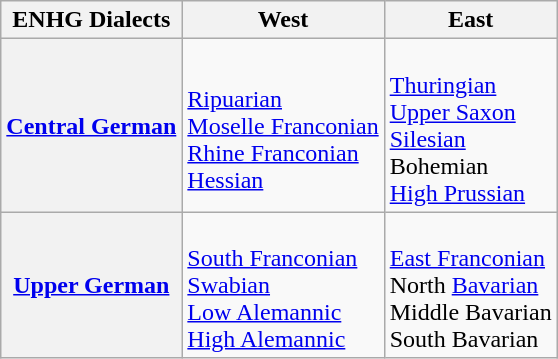<table class="wikitable" style="margin-left: auto; margin-right: auto; border: none;">
<tr>
<th>ENHG Dialects</th>
<th>West</th>
<th>East</th>
</tr>
<tr>
<th><a href='#'>Central German</a></th>
<td><br><a href='#'>Ripuarian</a><br><a href='#'>Moselle Franconian</a><br><a href='#'>Rhine Franconian</a><br><a href='#'>Hessian</a></td>
<td><br><a href='#'>Thuringian</a><br><a href='#'>Upper Saxon</a><br><a href='#'>Silesian</a><br>Bohemian<br><a href='#'>High Prussian</a></td>
</tr>
<tr>
<th><a href='#'>Upper German</a></th>
<td><br><a href='#'>South Franconian</a><br><a href='#'>Swabian</a><br><a href='#'>Low Alemannic</a><br><a href='#'>High Alemannic</a></td>
<td><br><a href='#'>East Franconian</a><br>North <a href='#'>Bavarian</a><br>Middle Bavarian<br>South Bavarian</td>
</tr>
</table>
